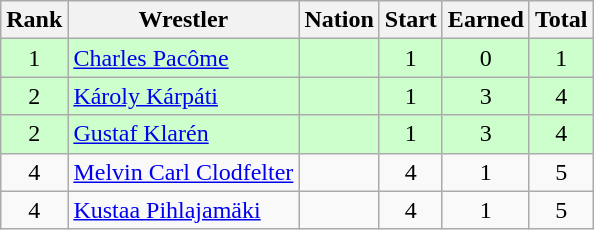<table class="wikitable sortable" style="text-align:center;">
<tr>
<th>Rank</th>
<th>Wrestler</th>
<th>Nation</th>
<th>Start</th>
<th>Earned</th>
<th>Total</th>
</tr>
<tr style="background:#cfc;">
<td>1</td>
<td align=left><a href='#'>Charles Pacôme</a></td>
<td align=left></td>
<td>1</td>
<td>0</td>
<td>1</td>
</tr>
<tr style="background:#cfc;">
<td>2</td>
<td align=left><a href='#'>Károly Kárpáti</a></td>
<td align=left></td>
<td>1</td>
<td>3</td>
<td>4</td>
</tr>
<tr style="background:#cfc;">
<td>2</td>
<td align=left><a href='#'>Gustaf Klarén</a></td>
<td align=left></td>
<td>1</td>
<td>3</td>
<td>4</td>
</tr>
<tr>
<td>4</td>
<td align=left><a href='#'>Melvin Carl Clodfelter</a></td>
<td align=left></td>
<td>4</td>
<td>1</td>
<td>5</td>
</tr>
<tr>
<td>4</td>
<td align=left><a href='#'>Kustaa Pihlajamäki</a></td>
<td align=left></td>
<td>4</td>
<td>1</td>
<td>5</td>
</tr>
</table>
